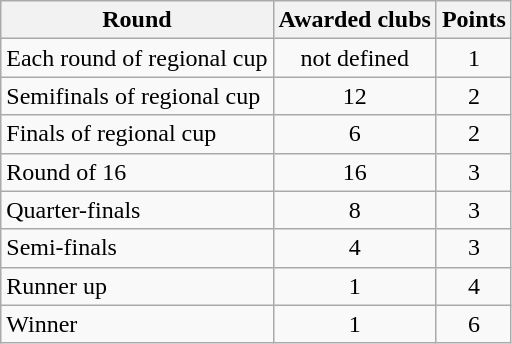<table class="sortable wikitable plainrowheaders">
<tr>
<th scope="col">Round</th>
<th scope="col">Awarded clubs</th>
<th scope="col">Points</th>
</tr>
<tr>
<td>Each round of regional cup</td>
<td align="center">not defined</td>
<td align="center">1</td>
</tr>
<tr>
<td>Semifinals of regional cup</td>
<td align="center">12</td>
<td align="center">2</td>
</tr>
<tr>
<td>Finals of regional cup</td>
<td align="center">6</td>
<td align="center">2</td>
</tr>
<tr>
<td>Round of 16</td>
<td align="center">16</td>
<td align="center">3</td>
</tr>
<tr>
<td>Quarter-finals</td>
<td align="center">8</td>
<td align="center">3</td>
</tr>
<tr>
<td>Semi-finals</td>
<td align="center">4</td>
<td align="center">3</td>
</tr>
<tr>
<td>Runner up</td>
<td align="center">1</td>
<td align="center">4</td>
</tr>
<tr>
<td>Winner</td>
<td align="center">1</td>
<td align="center">6</td>
</tr>
</table>
